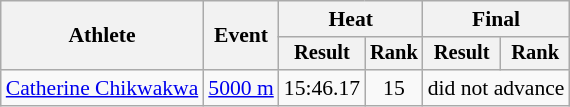<table class=wikitable style="font-size:90%">
<tr>
<th rowspan="2">Athlete</th>
<th rowspan="2">Event</th>
<th colspan="2">Heat</th>
<th colspan="2">Final</th>
</tr>
<tr style="font-size:95%">
<th>Result</th>
<th>Rank</th>
<th>Result</th>
<th>Rank</th>
</tr>
<tr align=center>
<td align=left><a href='#'>Catherine Chikwakwa</a></td>
<td align=left><a href='#'>5000 m</a></td>
<td>15:46.17</td>
<td>15</td>
<td colspan=2>did not advance</td>
</tr>
</table>
